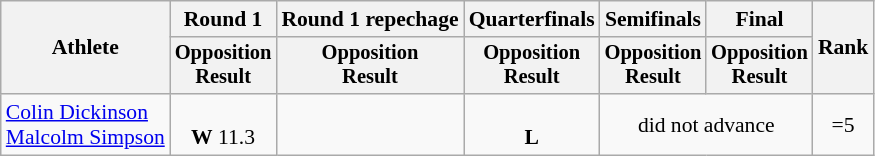<table class="wikitable" style="font-size:90%;text-align:center;">
<tr>
<th rowspan=2>Athlete</th>
<th>Round 1</th>
<th>Round 1 repechage</th>
<th>Quarterfinals</th>
<th>Semifinals</th>
<th>Final</th>
<th rowspan=2>Rank</th>
</tr>
<tr style="font-size:95%">
<th>Opposition<br>Result</th>
<th>Opposition<br>Result</th>
<th>Opposition<br>Result</th>
<th>Opposition<br>Result</th>
<th>Opposition<br>Result</th>
</tr>
<tr>
<td style="text-align:left;"><a href='#'>Colin Dickinson</a><br><a href='#'>Malcolm Simpson</a></td>
<td><br><strong>W</strong> 11.3</td>
<td></td>
<td><br><strong>L</strong></td>
<td colspan=2>did not advance</td>
<td>=5</td>
</tr>
</table>
